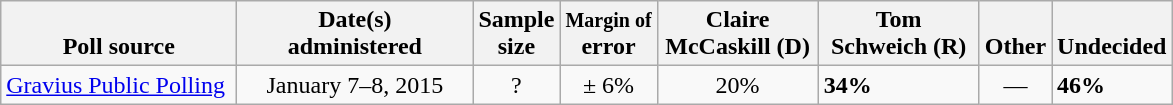<table class="wikitable">
<tr valign= bottom>
<th style="width:150px;">Poll source</th>
<th style="width:150px;">Date(s)<br>administered</th>
<th class=small>Sample<br>size</th>
<th><small>Margin of</small><br>error</th>
<th style="width:100px;">Claire<br>McCaskill (D)</th>
<th style="width:100px;">Tom<br>Schweich (R)</th>
<th style="width:40px;">Other</th>
<th style="width:40px;">Undecided</th>
</tr>
<tr>
<td><a href='#'>Gravius Public Polling</a></td>
<td align=center>January 7–8, 2015</td>
<td align=center>?</td>
<td align=center>± 6%</td>
<td align=center>20%</td>
<td><strong>34%</strong></td>
<td align=center>—</td>
<td><strong>46%</strong></td>
</tr>
</table>
